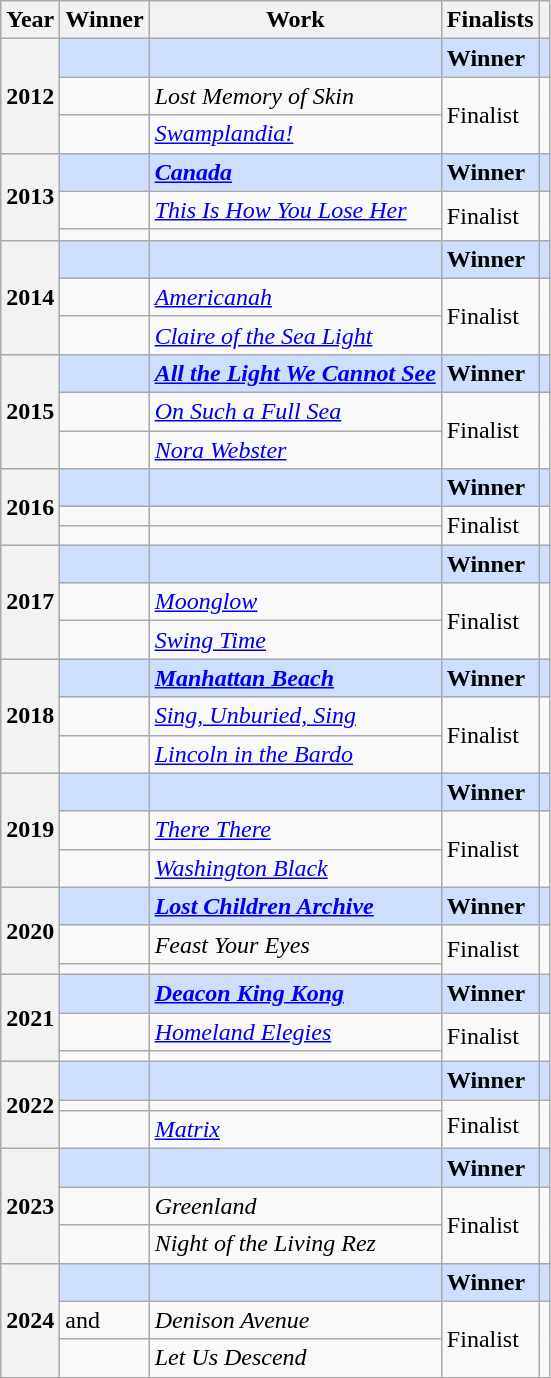<table class="wikitable sortable plainrowheaders">
<tr>
<th scope="col">Year</th>
<th scope="col">Winner</th>
<th scope="col">Work</th>
<th scope="col" class="unsortable">Finalists</th>
<th scope="col" class="unsortable"></th>
</tr>
<tr style="background:#cddeff">
<th rowspan="3" scope="row" style="text-align:center;"><strong>2012</strong></th>
<td><strong></strong></td>
<td><strong></strong></td>
<td><strong>Winner</strong></td>
<td></td>
</tr>
<tr>
<td></td>
<td><em>Lost Memory of Skin</em></td>
<td rowspan="2">Finalist</td>
<td rowspan="2"></td>
</tr>
<tr>
<td></td>
<td><em><a href='#'>Swamplandia!</a></em></td>
</tr>
<tr style="background:#cddeff">
<th rowspan="3" scope="row" style="text-align:center;"><strong>2013</strong></th>
<td><strong></strong></td>
<td><em><a href='#'><strong>Canada</strong></a></em></td>
<td><strong>Winner</strong></td>
<td></td>
</tr>
<tr>
<td></td>
<td><em><a href='#'>This Is How You Lose Her</a></em></td>
<td rowspan="2">Finalist</td>
<td rowspan="2"></td>
</tr>
<tr>
<td></td>
<td></td>
</tr>
<tr style="background:#cddeff">
<th rowspan="3" style="text-align:center;">2014</th>
<td><strong></strong></td>
<td><strong></strong></td>
<td><strong>Winner</strong></td>
<td></td>
</tr>
<tr>
<td></td>
<td><em><a href='#'>Americanah</a></em></td>
<td rowspan="2">Finalist</td>
<td rowspan="2"></td>
</tr>
<tr>
<td></td>
<td><em><a href='#'>Claire of the Sea Light</a></em></td>
</tr>
<tr style="background:#cddeff">
<th rowspan="3" style="text-align:center;">2015</th>
<td><strong></strong></td>
<td><strong><em><a href='#'>All the Light We Cannot See</a></em></strong></td>
<td><strong>Winner</strong></td>
<td></td>
</tr>
<tr>
<td></td>
<td><em><a href='#'>On Such a Full Sea</a></em></td>
<td rowspan="2">Finalist</td>
<td rowspan="2"></td>
</tr>
<tr>
<td></td>
<td><em><a href='#'>Nora Webster</a></em></td>
</tr>
<tr style="background:#cddeff">
<th rowspan="3" style="text-align:center;">2016</th>
<td><strong></strong></td>
<td><strong></strong></td>
<td><strong>Winner</strong></td>
<td></td>
</tr>
<tr>
<td></td>
<td></td>
<td rowspan="2">Finalist</td>
<td rowspan="2"></td>
</tr>
<tr>
<td></td>
<td></td>
</tr>
<tr style="background:#cddeff">
<th rowspan="3">2017</th>
<td><strong></strong></td>
<td><strong></strong></td>
<td><strong>Winner</strong></td>
<td></td>
</tr>
<tr>
<td></td>
<td><em><a href='#'>Moonglow</a></em></td>
<td rowspan="2">Finalist</td>
<td rowspan="2"></td>
</tr>
<tr>
<td></td>
<td><em><a href='#'>Swing Time</a></em></td>
</tr>
<tr style="background:#cddeff">
<th rowspan="3">2018</th>
<td><strong></strong></td>
<td><em><a href='#'><strong>Manhattan Beach</strong></a></em></td>
<td><strong>Winner</strong></td>
<td></td>
</tr>
<tr>
<td></td>
<td><em><a href='#'>Sing, Unburied, Sing</a></em></td>
<td rowspan="2">Finalist</td>
<td rowspan="2"></td>
</tr>
<tr>
<td></td>
<td><em><a href='#'>Lincoln in the Bardo</a></em></td>
</tr>
<tr style="background:#cddeff">
<th rowspan="3">2019</th>
<td><strong></strong></td>
<td><strong></strong></td>
<td><strong>Winner</strong></td>
<td></td>
</tr>
<tr>
<td></td>
<td><em><a href='#'>There There</a></em></td>
<td rowspan="2">Finalist</td>
<td rowspan="2"></td>
</tr>
<tr>
<td></td>
<td><em><a href='#'>Washington Black</a></em></td>
</tr>
<tr style="background:#cddeff">
<th rowspan="3">2020</th>
<td><strong></strong></td>
<td><strong><em><a href='#'>Lost Children Archive</a></em></strong></td>
<td><strong>Winner</strong></td>
<td></td>
</tr>
<tr>
<td></td>
<td><em>Feast Your Eyes</em></td>
<td rowspan="2">Finalist</td>
<td rowspan="2"></td>
</tr>
<tr>
<td></td>
<td></td>
</tr>
<tr style="background:#cddeff">
<th rowspan="3">2021</th>
<td><strong></strong></td>
<td><strong><em><a href='#'>Deacon King Kong</a></em></strong></td>
<td><strong>Winner</strong></td>
<td></td>
</tr>
<tr>
<td></td>
<td><em><a href='#'>Homeland Elegies</a></em></td>
<td rowspan="2">Finalist</td>
<td rowspan="2"></td>
</tr>
<tr>
<td></td>
<td></td>
</tr>
<tr style="background:#cddeff">
<th rowspan="3">2022</th>
<td><strong></strong></td>
<td><strong></strong></td>
<td><strong>Winner</strong></td>
<td></td>
</tr>
<tr>
<td></td>
<td></td>
<td rowspan="2">Finalist</td>
<td rowspan="2"></td>
</tr>
<tr>
<td></td>
<td><em><a href='#'>Matrix</a></em></td>
</tr>
<tr style="background:#cddeff">
<th rowspan="3">2023</th>
<td><strong></strong></td>
<td><strong></strong></td>
<td><strong>Winner</strong></td>
<td></td>
</tr>
<tr>
<td></td>
<td><em>Greenland</em></td>
<td rowspan="2">Finalist</td>
<td rowspan="2"></td>
</tr>
<tr>
<td></td>
<td><em>Night of the Living Rez</em></td>
</tr>
<tr style="background:#cddeff">
<th rowspan="3">2024</th>
<td><strong></strong></td>
<td><strong></strong></td>
<td><strong>Winner</strong></td>
<td></td>
</tr>
<tr>
<td> and </td>
<td><em>Denison Avenue</em></td>
<td rowspan="2">Finalist</td>
<td rowspan="2"></td>
</tr>
<tr>
<td></td>
<td><em>Let Us Descend</em></td>
</tr>
</table>
